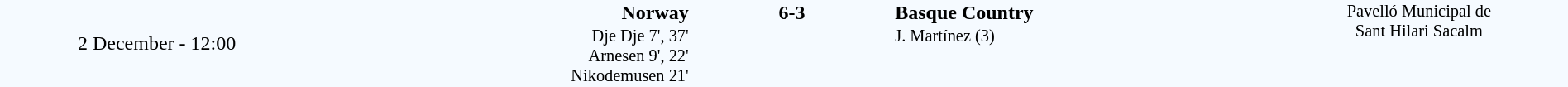<table style="width: 100%; background:#F5FAFF;" cellspacing="0">
<tr>
<td align=center rowspan=3 width=20%>2 December - 12:00</td>
</tr>
<tr>
<td width=24% align=right><strong>Norway</strong> </td>
<td align=center width=13%><strong>6-3</strong></td>
<td width=24%> <strong>Basque Country</strong></td>
<td style=font-size:85% rowspan=3 valign=top align=center>Pavelló Municipal de <br>Sant Hilari Sacalm</td>
</tr>
<tr style=font-size:85%>
<td align=right valign=top>Dje Dje 7', 37'<br>Arnesen 9', 22'<br>Nikodemusen 21'</td>
<td></td>
<td valign=top>J. Martínez (3)</td>
</tr>
</table>
